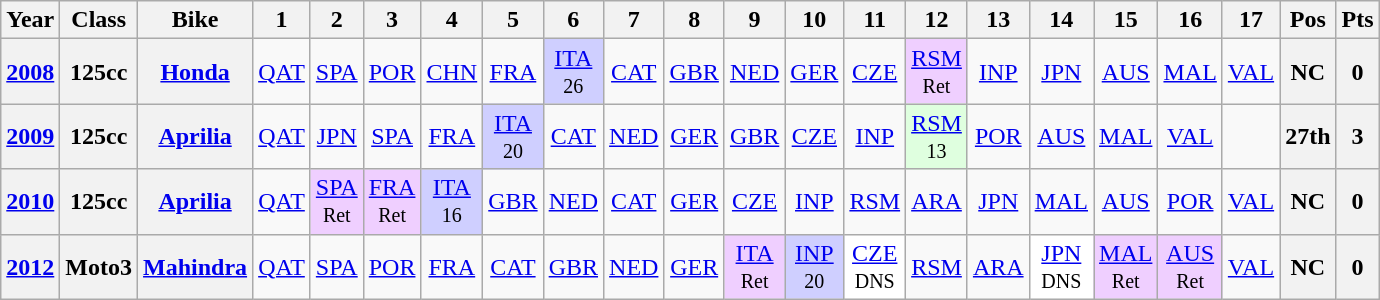<table class="wikitable" style="text-align:center">
<tr>
<th>Year</th>
<th>Class</th>
<th>Bike</th>
<th>1</th>
<th>2</th>
<th>3</th>
<th>4</th>
<th>5</th>
<th>6</th>
<th>7</th>
<th>8</th>
<th>9</th>
<th>10</th>
<th>11</th>
<th>12</th>
<th>13</th>
<th>14</th>
<th>15</th>
<th>16</th>
<th>17</th>
<th>Pos</th>
<th>Pts</th>
</tr>
<tr>
<th><a href='#'>2008</a></th>
<th>125cc</th>
<th><a href='#'>Honda</a></th>
<td><a href='#'>QAT</a></td>
<td><a href='#'>SPA</a></td>
<td><a href='#'>POR</a></td>
<td><a href='#'>CHN</a></td>
<td><a href='#'>FRA</a></td>
<td style="background:#CFCFFF;"><a href='#'>ITA</a><br><small>26</small></td>
<td><a href='#'>CAT</a></td>
<td><a href='#'>GBR</a></td>
<td><a href='#'>NED</a></td>
<td><a href='#'>GER</a></td>
<td><a href='#'>CZE</a></td>
<td style="background:#EFCFFF;"><a href='#'>RSM</a><br><small>Ret</small></td>
<td><a href='#'>INP</a></td>
<td><a href='#'>JPN</a></td>
<td><a href='#'>AUS</a></td>
<td><a href='#'>MAL</a></td>
<td><a href='#'>VAL</a></td>
<th>NC</th>
<th>0</th>
</tr>
<tr>
<th><a href='#'>2009</a></th>
<th>125cc</th>
<th><a href='#'>Aprilia</a></th>
<td><a href='#'>QAT</a></td>
<td><a href='#'>JPN</a></td>
<td><a href='#'>SPA</a></td>
<td><a href='#'>FRA</a></td>
<td style="background:#CFCFFF;"><a href='#'>ITA</a><br><small>20</small></td>
<td><a href='#'>CAT</a></td>
<td><a href='#'>NED</a></td>
<td><a href='#'>GER</a></td>
<td><a href='#'>GBR</a></td>
<td><a href='#'>CZE</a></td>
<td><a href='#'>INP</a></td>
<td style="background:#DFFFDF;"><a href='#'>RSM</a><br><small>13</small></td>
<td><a href='#'>POR</a></td>
<td><a href='#'>AUS</a></td>
<td><a href='#'>MAL</a></td>
<td><a href='#'>VAL</a></td>
<td></td>
<th>27th</th>
<th>3</th>
</tr>
<tr>
<th><a href='#'>2010</a></th>
<th>125cc</th>
<th><a href='#'>Aprilia</a></th>
<td><a href='#'>QAT</a></td>
<td style="background:#EFCFFF;"><a href='#'>SPA</a><br><small>Ret</small></td>
<td style="background:#EFCFFF;"><a href='#'>FRA</a><br><small>Ret</small></td>
<td style="background:#CFCFFF;"><a href='#'>ITA</a><br><small>16</small></td>
<td><a href='#'>GBR</a></td>
<td><a href='#'>NED</a></td>
<td><a href='#'>CAT</a></td>
<td><a href='#'>GER</a></td>
<td><a href='#'>CZE</a></td>
<td><a href='#'>INP</a></td>
<td><a href='#'>RSM</a></td>
<td><a href='#'>ARA</a></td>
<td><a href='#'>JPN</a></td>
<td><a href='#'>MAL</a></td>
<td><a href='#'>AUS</a></td>
<td><a href='#'>POR</a></td>
<td><a href='#'>VAL</a></td>
<th>NC</th>
<th>0</th>
</tr>
<tr>
<th><a href='#'>2012</a></th>
<th>Moto3</th>
<th><a href='#'>Mahindra</a></th>
<td><a href='#'>QAT</a></td>
<td><a href='#'>SPA</a></td>
<td><a href='#'>POR</a></td>
<td><a href='#'>FRA</a></td>
<td><a href='#'>CAT</a></td>
<td><a href='#'>GBR</a></td>
<td><a href='#'>NED</a></td>
<td><a href='#'>GER</a></td>
<td style="background:#EFCFFF;"><a href='#'>ITA</a><br><small>Ret</small></td>
<td style="background:#CFCFFF;"><a href='#'>INP</a><br><small>20</small></td>
<td style="background:#FFFFFF;"><a href='#'>CZE</a><br><small>DNS</small></td>
<td><a href='#'>RSM</a></td>
<td><a href='#'>ARA</a></td>
<td style="background:#FFFFFF;"><a href='#'>JPN</a><br><small>DNS</small></td>
<td style="background:#EFCFFF;"><a href='#'>MAL</a><br><small>Ret</small></td>
<td style="background:#EFCFFF;"><a href='#'>AUS</a><br><small>Ret</small></td>
<td><a href='#'>VAL</a></td>
<th>NC</th>
<th>0</th>
</tr>
</table>
